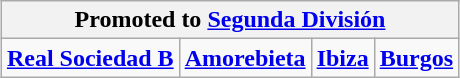<table class="wikitable" style="text-align: center; margin: 0 auto;">
<tr>
<th colspan="4">Promoted to <a href='#'>Segunda División</a></th>
</tr>
<tr>
<td><strong><a href='#'>Real Sociedad B</a></strong><br></td>
<td><strong><a href='#'>Amorebieta</a></strong><br></td>
<td><strong><a href='#'>Ibiza</a></strong><br></td>
<td><strong><a href='#'>Burgos</a></strong><br></td>
</tr>
</table>
